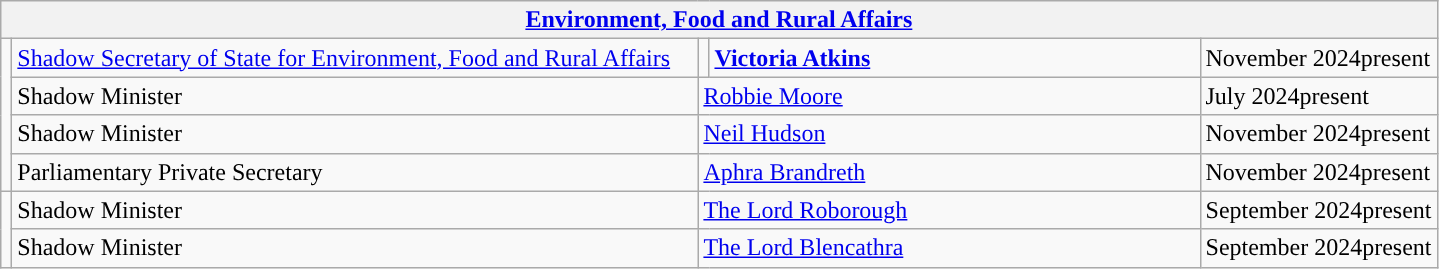<table class="wikitable">
<tr>
<th colspan="5"><a href='#'>Environment, Food and Rural Affairs</a></th>
</tr>
<tr>
<td rowspan="4" style="background: "></td>
<td style="width: 450px;"><a href='#'>Shadow Secretary of State for Environment, Food and Rural Affairs</a></td>
<td style="background: "></td>
<td style="width: 320px;"><strong><a href='#'>Victoria Atkins</a></strong></td>
<td>November 2024present</td>
</tr>
<tr>
<td>Shadow Minister</td>
<td colspan="2"><a href='#'>Robbie Moore</a></td>
<td>July 2024present</td>
</tr>
<tr>
<td>Shadow Minister</td>
<td colspan="2"><a href='#'>Neil Hudson</a></td>
<td>November 2024present</td>
</tr>
<tr>
<td>Parliamentary Private Secretary</td>
<td colspan="2"><a href='#'>Aphra Brandreth</a></td>
<td>November 2024present</td>
</tr>
<tr>
<td rowspan="2" style="background: "></td>
<td>Shadow Minister</td>
<td colspan="2"><a href='#'>The Lord Roborough</a></td>
<td>September 2024present</td>
</tr>
<tr>
<td>Shadow Minister</td>
<td colspan="2"><a href='#'>The Lord Blencathra</a></td>
<td>September 2024present</td>
</tr>
</table>
